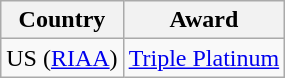<table class="wikitable sortable style="text-align:center">
<tr>
<th>Country</th>
<th>Award</th>
</tr>
<tr>
<td>US (<a href='#'>RIAA</a>)</td>
<td><a href='#'>Triple Platinum</a></td>
</tr>
</table>
